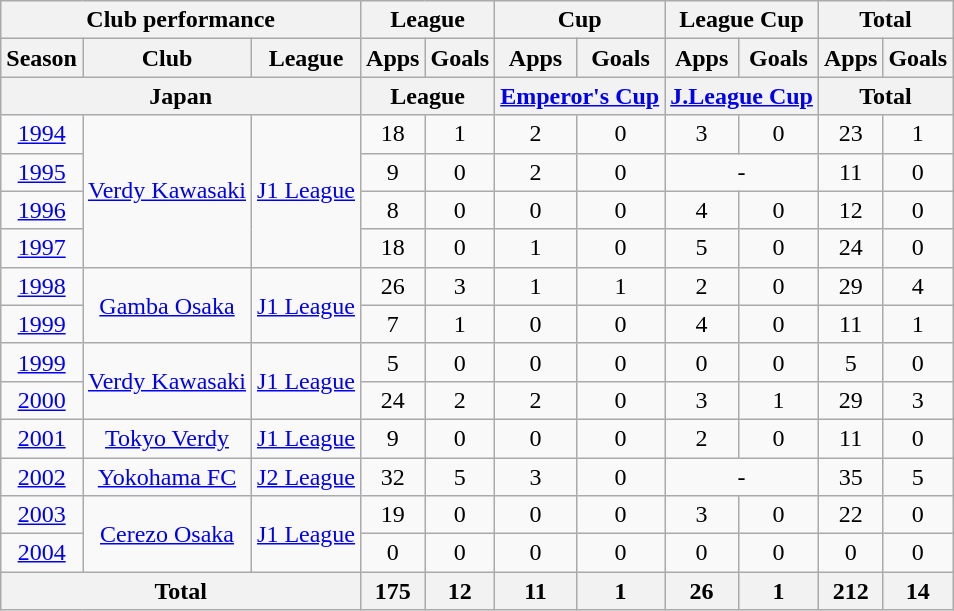<table class="wikitable" style="text-align:center;">
<tr>
<th colspan=3>Club performance</th>
<th colspan=2>League</th>
<th colspan=2>Cup</th>
<th colspan=2>League Cup</th>
<th colspan=2>Total</th>
</tr>
<tr>
<th>Season</th>
<th>Club</th>
<th>League</th>
<th>Apps</th>
<th>Goals</th>
<th>Apps</th>
<th>Goals</th>
<th>Apps</th>
<th>Goals</th>
<th>Apps</th>
<th>Goals</th>
</tr>
<tr>
<th colspan=3>Japan</th>
<th colspan=2>League</th>
<th colspan=2><a href='#'>Emperor's Cup</a></th>
<th colspan=2><a href='#'>J.League Cup</a></th>
<th colspan=2>Total</th>
</tr>
<tr>
<td><a href='#'>1994</a></td>
<td rowspan="4"><a href='#'>Verdy Kawasaki</a></td>
<td rowspan="4"><a href='#'>J1 League</a></td>
<td>18</td>
<td>1</td>
<td>2</td>
<td>0</td>
<td>3</td>
<td>0</td>
<td>23</td>
<td>1</td>
</tr>
<tr>
<td><a href='#'>1995</a></td>
<td>9</td>
<td>0</td>
<td>2</td>
<td>0</td>
<td colspan="2">-</td>
<td>11</td>
<td>0</td>
</tr>
<tr>
<td><a href='#'>1996</a></td>
<td>8</td>
<td>0</td>
<td>0</td>
<td>0</td>
<td>4</td>
<td>0</td>
<td>12</td>
<td>0</td>
</tr>
<tr>
<td><a href='#'>1997</a></td>
<td>18</td>
<td>0</td>
<td>1</td>
<td>0</td>
<td>5</td>
<td>0</td>
<td>24</td>
<td>0</td>
</tr>
<tr>
<td><a href='#'>1998</a></td>
<td rowspan="2"><a href='#'>Gamba Osaka</a></td>
<td rowspan="2"><a href='#'>J1 League</a></td>
<td>26</td>
<td>3</td>
<td>1</td>
<td>1</td>
<td>2</td>
<td>0</td>
<td>29</td>
<td>4</td>
</tr>
<tr>
<td><a href='#'>1999</a></td>
<td>7</td>
<td>1</td>
<td>0</td>
<td>0</td>
<td>4</td>
<td>0</td>
<td>11</td>
<td>1</td>
</tr>
<tr>
<td><a href='#'>1999</a></td>
<td rowspan="2"><a href='#'>Verdy Kawasaki</a></td>
<td rowspan="2"><a href='#'>J1 League</a></td>
<td>5</td>
<td>0</td>
<td>0</td>
<td>0</td>
<td>0</td>
<td>0</td>
<td>5</td>
<td>0</td>
</tr>
<tr>
<td><a href='#'>2000</a></td>
<td>24</td>
<td>2</td>
<td>2</td>
<td>0</td>
<td>3</td>
<td>1</td>
<td>29</td>
<td>3</td>
</tr>
<tr>
<td><a href='#'>2001</a></td>
<td><a href='#'>Tokyo Verdy</a></td>
<td><a href='#'>J1 League</a></td>
<td>9</td>
<td>0</td>
<td>0</td>
<td>0</td>
<td>2</td>
<td>0</td>
<td>11</td>
<td>0</td>
</tr>
<tr>
<td><a href='#'>2002</a></td>
<td><a href='#'>Yokohama FC</a></td>
<td><a href='#'>J2 League</a></td>
<td>32</td>
<td>5</td>
<td>3</td>
<td>0</td>
<td colspan="2">-</td>
<td>35</td>
<td>5</td>
</tr>
<tr>
<td><a href='#'>2003</a></td>
<td rowspan="2"><a href='#'>Cerezo Osaka</a></td>
<td rowspan="2"><a href='#'>J1 League</a></td>
<td>19</td>
<td>0</td>
<td>0</td>
<td>0</td>
<td>3</td>
<td>0</td>
<td>22</td>
<td>0</td>
</tr>
<tr>
<td><a href='#'>2004</a></td>
<td>0</td>
<td>0</td>
<td>0</td>
<td>0</td>
<td>0</td>
<td>0</td>
<td>0</td>
<td>0</td>
</tr>
<tr>
<th colspan=3>Total</th>
<th>175</th>
<th>12</th>
<th>11</th>
<th>1</th>
<th>26</th>
<th>1</th>
<th>212</th>
<th>14</th>
</tr>
</table>
